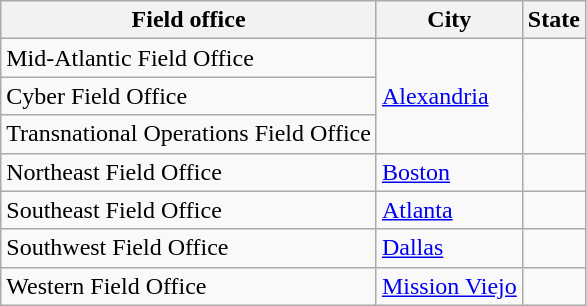<table class="wikitable">
<tr>
<th>Field office</th>
<th>City</th>
<th>State</th>
</tr>
<tr>
<td>Mid-Atlantic Field Office</td>
<td rowspan="3"><a href='#'>Alexandria</a></td>
<td rowspan="3"></td>
</tr>
<tr>
<td>Cyber Field Office</td>
</tr>
<tr>
<td>Transnational Operations Field Office</td>
</tr>
<tr>
<td>Northeast Field Office</td>
<td><a href='#'>Boston</a></td>
<td></td>
</tr>
<tr>
<td>Southeast Field Office</td>
<td><a href='#'>Atlanta</a></td>
<td></td>
</tr>
<tr>
<td>Southwest Field Office</td>
<td><a href='#'>Dallas</a></td>
<td></td>
</tr>
<tr>
<td>Western Field Office</td>
<td><a href='#'>Mission Viejo</a></td>
<td></td>
</tr>
</table>
